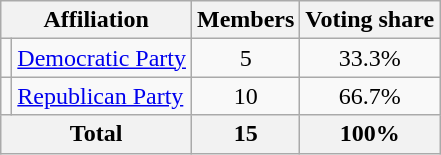<table class=wikitable>
<tr valign=bottom>
<th colspan="2" style="text-align:center;">Affiliation</th>
<th>Members</th>
<th>Voting share</th>
</tr>
<tr>
<td></td>
<td><a href='#'>Democratic Party</a></td>
<td align=center>5</td>
<td align=center>33.3%</td>
</tr>
<tr>
<td></td>
<td><a href='#'>Republican Party</a></td>
<td align=center>10</td>
<td align=center>66.7%</td>
</tr>
<tr>
<th colspan=2>Total</th>
<th>15</th>
<th>100%</th>
</tr>
</table>
